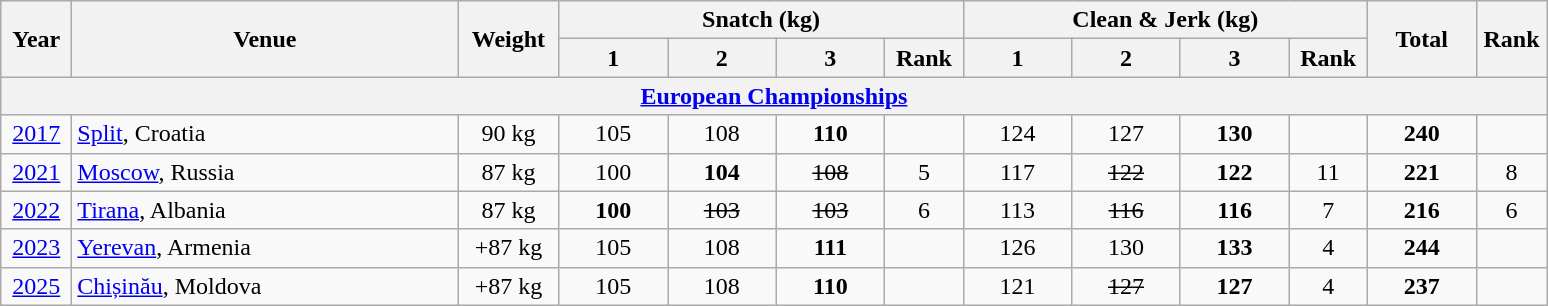<table class = "wikitable" style="text-align:center;">
<tr>
<th rowspan=2 width=40>Year</th>
<th rowspan=2 width=250>Venue</th>
<th rowspan=2 width=60>Weight</th>
<th colspan=4>Snatch (kg)</th>
<th colspan=4>Clean & Jerk (kg)</th>
<th rowspan=2 width=65>Total</th>
<th rowspan=2 width=40>Rank</th>
</tr>
<tr>
<th width=65>1</th>
<th width=65>2</th>
<th width=65>3</th>
<th width=45>Rank</th>
<th width=65>1</th>
<th width=65>2</th>
<th width=65>3</th>
<th width=45>Rank</th>
</tr>
<tr>
<th colspan=13><a href='#'>European Championships</a></th>
</tr>
<tr>
<td><a href='#'>2017</a></td>
<td align=left><a href='#'>Split</a>, Croatia</td>
<td>90 kg</td>
<td>105</td>
<td>108</td>
<td><strong>110</strong></td>
<td></td>
<td>124</td>
<td>127</td>
<td><strong>130</strong></td>
<td></td>
<td><strong>240</strong></td>
<td></td>
</tr>
<tr>
<td><a href='#'>2021</a></td>
<td align=left><a href='#'>Moscow</a>, Russia</td>
<td>87 kg</td>
<td>100</td>
<td><strong>104</strong></td>
<td><s>108</s></td>
<td>5</td>
<td>117</td>
<td><s>122</s></td>
<td><strong>122</strong></td>
<td>11</td>
<td><strong>221</strong></td>
<td>8</td>
</tr>
<tr>
<td><a href='#'>2022</a></td>
<td align=left><a href='#'>Tirana</a>, Albania</td>
<td>87 kg</td>
<td><strong>100</strong></td>
<td><s>103</s></td>
<td><s>103</s></td>
<td>6</td>
<td>113</td>
<td><s>116</s></td>
<td><strong>116</strong></td>
<td>7</td>
<td><strong>216</strong></td>
<td>6</td>
</tr>
<tr>
<td><a href='#'>2023</a></td>
<td align=left><a href='#'>Yerevan</a>, Armenia</td>
<td>+87 kg</td>
<td>105</td>
<td>108</td>
<td><strong>111</strong></td>
<td></td>
<td>126</td>
<td>130</td>
<td><strong>133</strong></td>
<td>4</td>
<td><strong>244</strong></td>
<td></td>
</tr>
<tr>
<td><a href='#'>2025</a></td>
<td align=left><a href='#'>Chișinău</a>, Moldova</td>
<td>+87 kg</td>
<td>105</td>
<td>108</td>
<td><strong>110</strong></td>
<td></td>
<td>121</td>
<td><s>127</s></td>
<td><strong>127</strong></td>
<td>4</td>
<td><strong>237</strong></td>
<td></td>
</tr>
</table>
